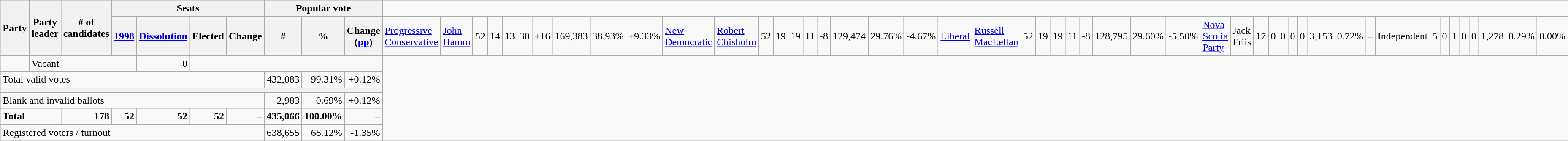<table class="wikitable">
<tr>
<th rowspan="2" colspan="2">Party</th>
<th rowspan="2">Party leader</th>
<th rowspan="2"># of<br>candidates</th>
<th colspan="4">Seats</th>
<th colspan="3">Popular vote</th>
</tr>
<tr>
<th><a href='#'>1998</a></th>
<th><span><a href='#'>Dissolution</a></span></th>
<th>Elected</th>
<th>Change</th>
<th>#</th>
<th>%</th>
<th>Change (<a href='#'>pp</a>)<br></th>
<td><a href='#'>Progressive Conservative</a></td>
<td><a href='#'>John Hamm</a></td>
<td align="right">52</td>
<td align="right">14</td>
<td align="right">13</td>
<td align="right">30</td>
<td align="right">+16</td>
<td align="right">169,383</td>
<td align="right">38.93%</td>
<td align="right">+9.33%<br></td>
<td><a href='#'>New Democratic</a></td>
<td><a href='#'>Robert Chisholm</a></td>
<td align="right">52</td>
<td align="right">19</td>
<td align="right">19</td>
<td align="right">11</td>
<td align="right">-8</td>
<td align="right">129,474</td>
<td align="right">29.76%</td>
<td align="right">-4.67%<br></td>
<td><a href='#'>Liberal</a></td>
<td><a href='#'>Russell MacLellan</a></td>
<td align="right">52</td>
<td align="right">19</td>
<td align="right">19</td>
<td align="right">11</td>
<td align="right">-8</td>
<td align="right">128,795</td>
<td align="right">29.60%</td>
<td align="right">-5.50%<br></td>
<td><a href='#'>Nova Scotia Party</a></td>
<td>Jack Friis</td>
<td align="right">17</td>
<td align="right">0</td>
<td align="right">0</td>
<td align="right">0</td>
<td align="right">0</td>
<td align="right">3,153</td>
<td align="right">0.72%</td>
<td align="right">–<br></td>
<td colspan=2>Independent</td>
<td align="right">5</td>
<td align="right">0</td>
<td align="right">1</td>
<td align="right">0</td>
<td align="right">0</td>
<td align="right">1,278</td>
<td align="right">0.29%</td>
<td align="right">0.00%</td>
</tr>
<tr>
<td> </td>
<td colspan=4>Vacant</td>
<td align="right">0</td>
<td colspan=5> </td>
</tr>
<tr>
<td colspan="8">Total valid votes</td>
<td align="right">432,083</td>
<td align="right">99.31%</td>
<td align="right">+0.12%</td>
</tr>
<tr>
<th colspan="11"></th>
</tr>
<tr>
<td colspan="8">Blank and invalid ballots</td>
<td align="right">2,983</td>
<td align="right">0.69%</td>
<td align="right">+0.12%</td>
</tr>
<tr>
<td colspan=3><strong>Total</strong></td>
<td align="right"><strong>178</strong></td>
<td align="right"><strong>52</strong></td>
<td align="right"><strong>52</strong></td>
<td align="right"><strong>52</strong></td>
<td align="right">–</td>
<td align="right"><strong>435,066</strong></td>
<td align="right"><strong>100.00%</strong></td>
<td align="right">–</td>
</tr>
<tr>
<td colspan="8">Registered voters / turnout</td>
<td align="right">638,655</td>
<td align="right">68.12%</td>
<td align="right">-1.35%</td>
</tr>
</table>
